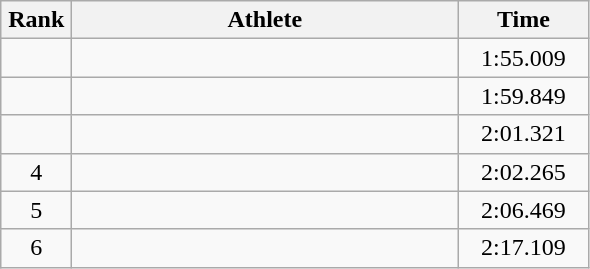<table class=wikitable style="text-align:center">
<tr>
<th width=40>Rank</th>
<th width=250>Athlete</th>
<th width=80>Time</th>
</tr>
<tr>
<td></td>
<td align=left></td>
<td>1:55.009</td>
</tr>
<tr>
<td></td>
<td align=left></td>
<td>1:59.849</td>
</tr>
<tr>
<td></td>
<td align=left></td>
<td>2:01.321</td>
</tr>
<tr>
<td>4</td>
<td align=left></td>
<td>2:02.265</td>
</tr>
<tr>
<td>5</td>
<td align=left></td>
<td>2:06.469</td>
</tr>
<tr>
<td>6</td>
<td align=left></td>
<td>2:17.109</td>
</tr>
</table>
